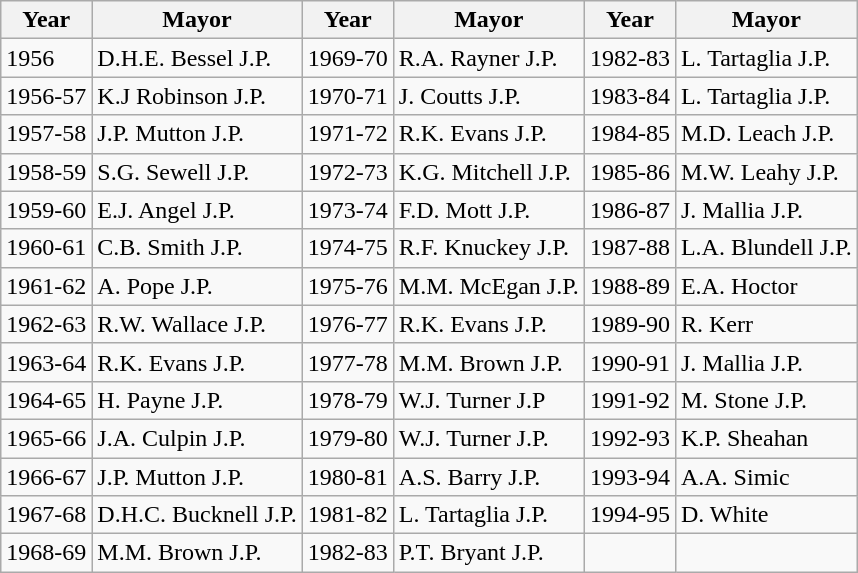<table class="wikitable">
<tr>
<th>Year</th>
<th>Mayor</th>
<th>Year</th>
<th>Mayor</th>
<th>Year</th>
<th>Mayor</th>
</tr>
<tr>
<td>1956</td>
<td>D.H.E. Bessel J.P.</td>
<td>1969-70</td>
<td>R.A. Rayner J.P.</td>
<td>1982-83</td>
<td>L. Tartaglia J.P.</td>
</tr>
<tr>
<td>1956-57</td>
<td>K.J Robinson J.P.</td>
<td>1970-71</td>
<td>J. Coutts J.P.</td>
<td>1983-84</td>
<td>L. Tartaglia J.P.</td>
</tr>
<tr>
<td>1957-58</td>
<td>J.P. Mutton J.P.</td>
<td>1971-72</td>
<td>R.K. Evans J.P.</td>
<td>1984-85</td>
<td>M.D. Leach J.P.</td>
</tr>
<tr>
<td>1958-59</td>
<td>S.G. Sewell J.P.</td>
<td>1972-73</td>
<td>K.G. Mitchell J.P.</td>
<td>1985-86</td>
<td>M.W. Leahy J.P.</td>
</tr>
<tr>
<td>1959-60</td>
<td>E.J. Angel J.P.</td>
<td>1973-74</td>
<td>F.D. Mott J.P.</td>
<td>1986-87</td>
<td>J. Mallia J.P.</td>
</tr>
<tr>
<td>1960-61</td>
<td>C.B. Smith J.P.</td>
<td>1974-75</td>
<td>R.F. Knuckey J.P.</td>
<td>1987-88</td>
<td>L.A. Blundell J.P.</td>
</tr>
<tr>
<td>1961-62</td>
<td>A. Pope J.P.</td>
<td>1975-76</td>
<td>M.M. McEgan J.P.</td>
<td>1988-89</td>
<td>E.A. Hoctor</td>
</tr>
<tr>
<td>1962-63</td>
<td>R.W. Wallace J.P.</td>
<td>1976-77</td>
<td>R.K. Evans J.P.</td>
<td>1989-90</td>
<td>R. Kerr</td>
</tr>
<tr>
<td>1963-64</td>
<td>R.K. Evans J.P.</td>
<td>1977-78</td>
<td>M.M. Brown J.P.</td>
<td>1990-91</td>
<td>J. Mallia J.P.</td>
</tr>
<tr>
<td>1964-65</td>
<td>H. Payne J.P.</td>
<td>1978-79</td>
<td>W.J. Turner J.P</td>
<td>1991-92</td>
<td>M. Stone J.P.</td>
</tr>
<tr>
<td>1965-66</td>
<td>J.A. Culpin J.P.</td>
<td>1979-80</td>
<td>W.J. Turner J.P.</td>
<td>1992-93</td>
<td>K.P. Sheahan</td>
</tr>
<tr>
<td>1966-67</td>
<td>J.P. Mutton J.P.</td>
<td>1980-81</td>
<td>A.S. Barry J.P.</td>
<td>1993-94</td>
<td>A.A. Simic</td>
</tr>
<tr>
<td>1967-68</td>
<td>D.H.C. Bucknell J.P.</td>
<td>1981-82</td>
<td>L. Tartaglia J.P.</td>
<td>1994-95</td>
<td>D. White</td>
</tr>
<tr>
<td>1968-69</td>
<td>M.M. Brown J.P.</td>
<td>1982-83</td>
<td>P.T. Bryant J.P.</td>
<td></td>
<td></td>
</tr>
</table>
